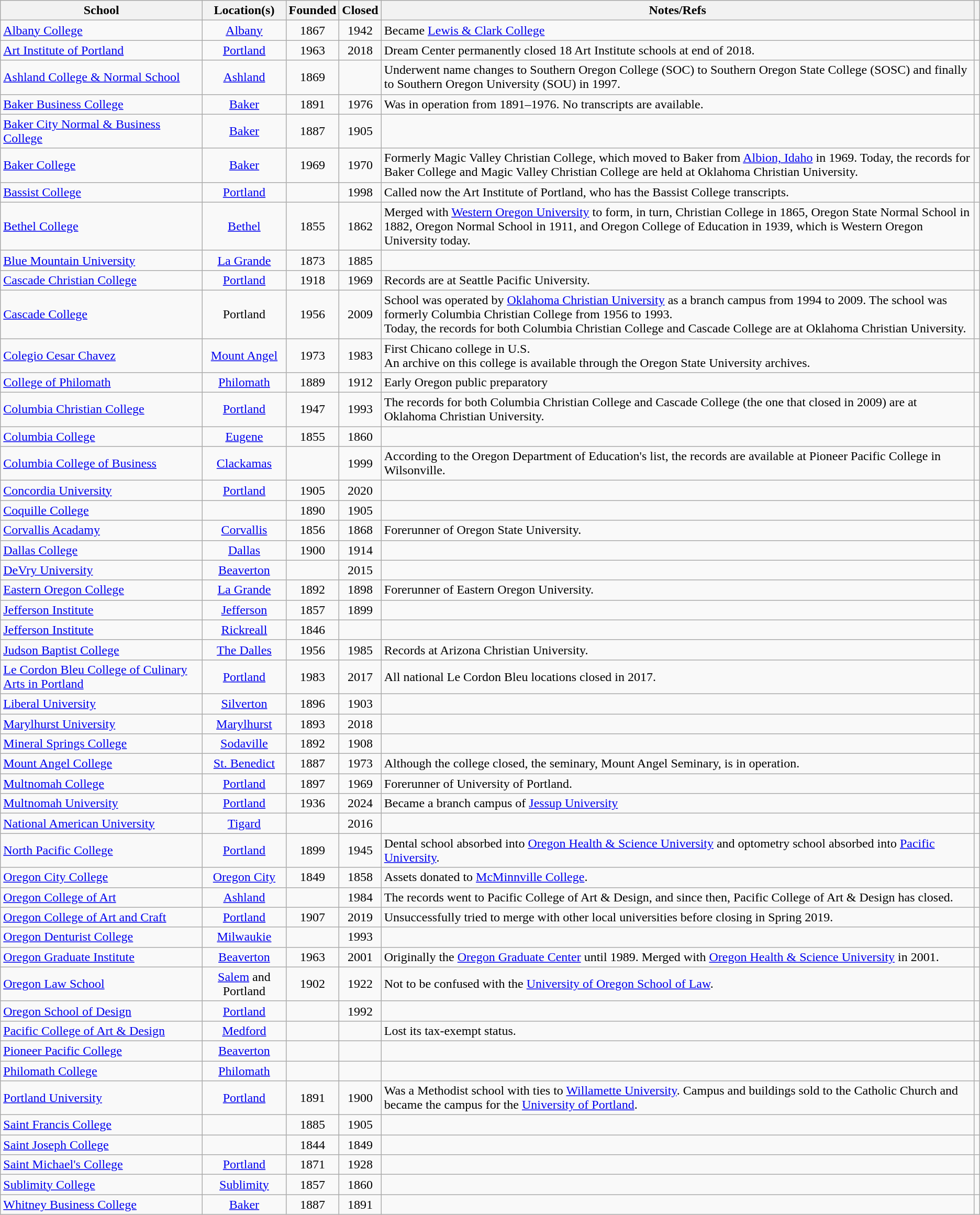<table class="wikitable sortable" style="text-align:center;">
<tr>
<th width="250px">School</th>
<th>Location(s)</th>
<th>Founded</th>
<th>Closed</th>
<th>Notes/Refs</th>
<th></th>
</tr>
<tr>
<td align="left"><a href='#'>Albany College</a></td>
<td><a href='#'>Albany</a></td>
<td>1867</td>
<td>1942</td>
<td align="left">Became <a href='#'>Lewis & Clark College</a></td>
<td></td>
</tr>
<tr>
<td align="left"><a href='#'>Art Institute of Portland</a></td>
<td><a href='#'>Portland</a></td>
<td>1963</td>
<td>2018</td>
<td align="left">Dream Center permanently closed 18 Art Institute schools at end of 2018.</td>
<td></td>
</tr>
<tr>
<td align="left"><a href='#'>Ashland College & Normal School</a></td>
<td><a href='#'>Ashland</a></td>
<td>1869</td>
<td></td>
<td align="left">Underwent name changes to Southern Oregon College (SOC) to Southern Oregon State College (SOSC) and finally to Southern Oregon University (SOU) in 1997.</td>
<td></td>
</tr>
<tr>
<td align="left"><a href='#'>Baker Business College</a></td>
<td><a href='#'>Baker</a></td>
<td>1891</td>
<td>1976</td>
<td align="left">Was in operation from 1891–1976.  No transcripts are available.</td>
<td></td>
</tr>
<tr>
<td align="left"><a href='#'>Baker City Normal & Business College</a></td>
<td><a href='#'>Baker</a></td>
<td>1887</td>
<td>1905</td>
<td align="left"></td>
<td></td>
</tr>
<tr>
<td align="left"><a href='#'>Baker College</a></td>
<td><a href='#'>Baker</a></td>
<td>1969</td>
<td>1970</td>
<td align="left">Formerly Magic Valley Christian College, which moved to Baker from <a href='#'>Albion, Idaho</a> in 1969. Today, the records for Baker College and Magic Valley Christian College are held at Oklahoma Christian University.</td>
<td></td>
</tr>
<tr>
<td align="left"><a href='#'>Bassist College</a></td>
<td><a href='#'>Portland</a></td>
<td></td>
<td>1998</td>
<td align="left">Called now the Art Institute of Portland, who has the Bassist College transcripts.</td>
<td></td>
</tr>
<tr>
<td align="left"><a href='#'>Bethel College</a></td>
<td><a href='#'>Bethel</a></td>
<td>1855</td>
<td>1862</td>
<td align="left">Merged with <a href='#'>Western Oregon University</a> to form, in turn, Christian College in 1865, Oregon State Normal School in 1882, Oregon Normal School in 1911, and Oregon College of Education in 1939, which is Western Oregon University today.</td>
<td></td>
</tr>
<tr>
<td align="left"><a href='#'>Blue Mountain University</a></td>
<td><a href='#'>La Grande</a></td>
<td>1873</td>
<td>1885</td>
<td align="left"></td>
<td></td>
</tr>
<tr>
<td align="left"><a href='#'>Cascade Christian College</a></td>
<td><a href='#'>Portland</a></td>
<td>1918</td>
<td>1969</td>
<td align="left">Records are at Seattle Pacific University.</td>
<td></td>
</tr>
<tr>
<td align="left"><a href='#'>Cascade College</a></td>
<td>Portland</td>
<td>1956</td>
<td>2009</td>
<td align="left">School was operated by <a href='#'>Oklahoma Christian University</a> as a branch campus from 1994 to 2009. The school was formerly Columbia Christian College from 1956 to 1993.<br>Today, the records for both Columbia Christian College and Cascade College are at Oklahoma Christian University.</td>
<td></td>
</tr>
<tr>
<td align="left"><a href='#'>Colegio Cesar Chavez</a></td>
<td><a href='#'>Mount Angel</a></td>
<td>1973</td>
<td>1983</td>
<td align="left">First Chicano college in U.S.<br> An archive on this college is available through the Oregon State University archives.</td>
<td></td>
</tr>
<tr>
<td align="left"><a href='#'>College of Philomath</a></td>
<td><a href='#'>Philomath</a></td>
<td>1889</td>
<td>1912</td>
<td align="left">Early Oregon public preparatory</td>
<td></td>
</tr>
<tr>
<td align="left"><a href='#'>Columbia Christian College</a></td>
<td><a href='#'>Portland</a></td>
<td>1947</td>
<td>1993</td>
<td align="left">The records for both Columbia Christian College and Cascade College (the one that closed in 2009) are at Oklahoma Christian University.</td>
<td></td>
</tr>
<tr>
<td align="left"><a href='#'>Columbia College</a></td>
<td><a href='#'>Eugene</a></td>
<td>1855</td>
<td>1860</td>
<td align="left"></td>
<td></td>
</tr>
<tr>
<td align="left"><a href='#'>Columbia College of Business</a></td>
<td><a href='#'>Clackamas</a></td>
<td></td>
<td>1999</td>
<td align="left">According to the Oregon Department of Education's list, the records are available at Pioneer Pacific College in Wilsonville.</td>
<td></td>
</tr>
<tr>
<td align="left"><a href='#'>Concordia University</a></td>
<td><a href='#'>Portland</a></td>
<td>1905</td>
<td>2020</td>
<td></td>
<td></td>
</tr>
<tr>
<td align="left"><a href='#'>Coquille College</a></td>
<td></td>
<td>1890</td>
<td>1905</td>
<td align="left"></td>
<td></td>
</tr>
<tr>
<td align="left"><a href='#'>Corvallis Acadamy</a></td>
<td><a href='#'>Corvallis</a></td>
<td>1856</td>
<td>1868</td>
<td align="left">Forerunner of Oregon State University.</td>
<td></td>
</tr>
<tr>
<td align="left"><a href='#'>Dallas College</a></td>
<td><a href='#'>Dallas</a></td>
<td>1900</td>
<td>1914</td>
<td align="left"></td>
<td></td>
</tr>
<tr>
<td align="left"><a href='#'>DeVry University</a></td>
<td><a href='#'>Beaverton</a></td>
<td></td>
<td>2015</td>
<td align="left"></td>
<td></td>
</tr>
<tr>
<td align="left"><a href='#'>Eastern Oregon College</a></td>
<td><a href='#'>La Grande</a></td>
<td>1892</td>
<td>1898</td>
<td align="left">Forerunner of Eastern Oregon University.</td>
<td></td>
</tr>
<tr>
<td align="left"><a href='#'>Jefferson Institute</a></td>
<td><a href='#'>Jefferson</a></td>
<td>1857</td>
<td>1899</td>
<td></td>
<td></td>
</tr>
<tr>
<td align="left"><a href='#'>Jefferson Institute</a></td>
<td><a href='#'>Rickreall</a></td>
<td>1846</td>
<td></td>
<td></td>
<td></td>
</tr>
<tr>
<td align="left"><a href='#'>Judson Baptist College</a></td>
<td><a href='#'>The Dalles</a></td>
<td>1956</td>
<td>1985</td>
<td align="left">Records at Arizona Christian University.</td>
<td></td>
</tr>
<tr>
<td align="left"><a href='#'>Le Cordon Bleu College of Culinary Arts in Portland</a></td>
<td><a href='#'>Portland</a></td>
<td>1983</td>
<td>2017</td>
<td align="left">All national Le Cordon Bleu locations closed in 2017.</td>
<td></td>
</tr>
<tr>
<td align="left"><a href='#'>Liberal University</a></td>
<td><a href='#'>Silverton</a></td>
<td>1896</td>
<td>1903</td>
<td align="left"></td>
<td></td>
</tr>
<tr>
<td align="left"><a href='#'>Marylhurst University</a></td>
<td><a href='#'>Marylhurst</a></td>
<td>1893</td>
<td>2018</td>
<td></td>
<td></td>
</tr>
<tr>
<td align="left"><a href='#'>Mineral Springs College</a></td>
<td><a href='#'>Sodaville</a></td>
<td>1892</td>
<td>1908</td>
<td align="left"></td>
<td></td>
</tr>
<tr>
<td align="left"><a href='#'>Mount Angel College</a></td>
<td><a href='#'>St. Benedict</a></td>
<td>1887</td>
<td>1973</td>
<td align="left">Although the college closed, the seminary, Mount Angel Seminary, is in operation.</td>
<td></td>
</tr>
<tr>
<td align="left"><a href='#'>Multnomah College</a></td>
<td><a href='#'>Portland</a></td>
<td>1897</td>
<td>1969</td>
<td align="left">Forerunner of University of Portland.</td>
<td></td>
</tr>
<tr>
<td align="left"><a href='#'>Multnomah University</a></td>
<td><a href='#'>Portland</a></td>
<td>1936</td>
<td>2024</td>
<td align="left">Became a branch campus of <a href='#'>Jessup University</a></td>
</tr>
<tr>
<td align="left"><a href='#'>National American University</a></td>
<td><a href='#'>Tigard</a></td>
<td></td>
<td>2016</td>
<td></td>
<td></td>
</tr>
<tr>
<td align="left"><a href='#'>North Pacific College</a></td>
<td><a href='#'>Portland</a></td>
<td>1899</td>
<td>1945</td>
<td align="left">Dental school absorbed into <a href='#'>Oregon Health & Science University</a> and optometry school absorbed into <a href='#'>Pacific University</a>.</td>
<td></td>
</tr>
<tr>
<td align="left"><a href='#'>Oregon City College</a></td>
<td><a href='#'>Oregon City</a></td>
<td>1849</td>
<td>1858</td>
<td align="left">Assets donated to <a href='#'>McMinnville College</a>.</td>
<td></td>
</tr>
<tr>
<td align="left"><a href='#'>Oregon College of Art</a></td>
<td><a href='#'>Ashland</a></td>
<td></td>
<td>1984</td>
<td align="left">The records went to Pacific College of Art & Design, and since then, Pacific College of Art & Design has closed.</td>
<td></td>
</tr>
<tr>
<td align="left"><a href='#'>Oregon College of Art and Craft</a></td>
<td><a href='#'>Portland</a></td>
<td>1907</td>
<td>2019</td>
<td align="left">Unsuccessfully tried to merge with other local universities before closing in Spring 2019.</td>
<td></td>
</tr>
<tr>
<td align="left"><a href='#'>Oregon Denturist College</a></td>
<td><a href='#'>Milwaukie</a></td>
<td></td>
<td>1993</td>
<td align="left"></td>
<td></td>
</tr>
<tr>
<td align="left"><a href='#'>Oregon Graduate Institute</a></td>
<td><a href='#'>Beaverton</a></td>
<td>1963</td>
<td>2001</td>
<td align="left">Originally the <a href='#'>Oregon Graduate Center</a> until 1989.  Merged with <a href='#'>Oregon Health & Science University</a> in 2001.</td>
<td></td>
</tr>
<tr>
<td align="left"><a href='#'>Oregon Law School</a></td>
<td><a href='#'>Salem</a> and Portland</td>
<td>1902</td>
<td>1922</td>
<td align="left">Not to be confused with the <a href='#'>University of Oregon School of Law</a>.</td>
<td></td>
</tr>
<tr>
<td align="left"><a href='#'>Oregon School of Design</a></td>
<td><a href='#'>Portland</a></td>
<td></td>
<td>1992</td>
<td></td>
<td></td>
</tr>
<tr>
<td align="left"><a href='#'>Pacific College of Art & Design</a></td>
<td><a href='#'>Medford</a></td>
<td></td>
<td></td>
<td align="left">Lost its tax-exempt status.</td>
<td></td>
</tr>
<tr>
<td align="left"><a href='#'>Pioneer Pacific College</a></td>
<td><a href='#'>Beaverton</a></td>
<td></td>
<td></td>
<td></td>
<td></td>
</tr>
<tr>
<td align="left"><a href='#'>Philomath College</a></td>
<td><a href='#'>Philomath</a></td>
<td></td>
<td></td>
<td align="left"></td>
<td></td>
</tr>
<tr>
<td align="left"><a href='#'>Portland University</a></td>
<td><a href='#'>Portland</a></td>
<td>1891</td>
<td>1900</td>
<td align="left">Was a Methodist school with ties to <a href='#'>Willamette University</a>. Campus and buildings sold to the Catholic Church and became the campus for the <a href='#'>University of Portland</a>.</td>
<td></td>
</tr>
<tr>
<td align="left"><a href='#'>Saint Francis College</a></td>
<td></td>
<td>1885</td>
<td>1905</td>
<td align="left"></td>
<td></td>
</tr>
<tr>
<td align="left"><a href='#'>Saint Joseph College</a></td>
<td></td>
<td>1844</td>
<td>1849</td>
<td align="left"></td>
<td></td>
</tr>
<tr>
<td align="left"><a href='#'>Saint Michael's College</a></td>
<td><a href='#'>Portland</a></td>
<td>1871</td>
<td>1928</td>
<td align="left"></td>
<td></td>
</tr>
<tr>
<td align="left"><a href='#'>Sublimity College</a></td>
<td><a href='#'>Sublimity</a></td>
<td>1857</td>
<td>1860</td>
<td align="left"></td>
<td></td>
</tr>
<tr>
<td align="left"><a href='#'>Whitney Business College</a></td>
<td><a href='#'>Baker</a></td>
<td>1887</td>
<td>1891</td>
<td align="left"></td>
<td></td>
</tr>
</table>
